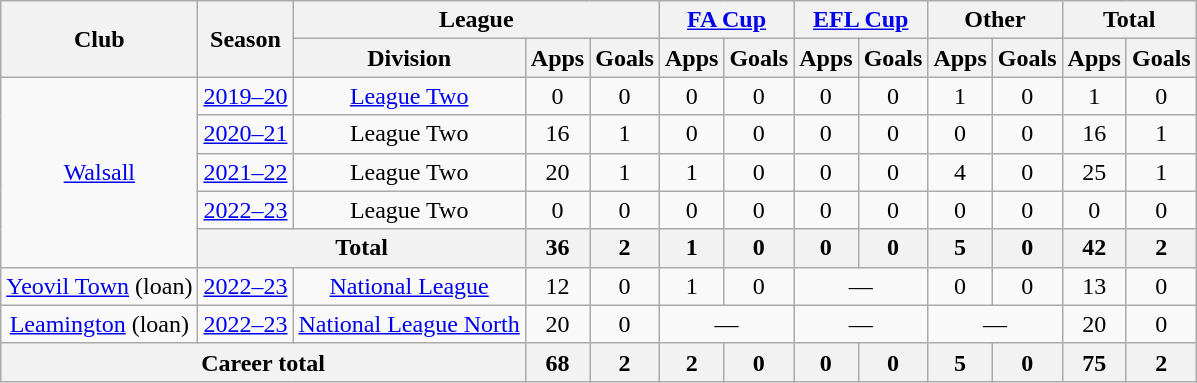<table class="wikitable" style="text-align: center">
<tr>
<th rowspan="2">Club</th>
<th rowspan="2">Season</th>
<th colspan="3">League</th>
<th colspan="2"><a href='#'>FA Cup</a></th>
<th colspan="2"><a href='#'>EFL Cup</a></th>
<th colspan="2">Other</th>
<th colspan="2">Total</th>
</tr>
<tr>
<th>Division</th>
<th>Apps</th>
<th>Goals</th>
<th>Apps</th>
<th>Goals</th>
<th>Apps</th>
<th>Goals</th>
<th>Apps</th>
<th>Goals</th>
<th>Apps</th>
<th>Goals</th>
</tr>
<tr>
<td rowspan="5"><a href='#'>Walsall</a></td>
<td><a href='#'>2019–20</a></td>
<td><a href='#'>League Two</a></td>
<td>0</td>
<td>0</td>
<td>0</td>
<td>0</td>
<td>0</td>
<td>0</td>
<td>1</td>
<td>0</td>
<td>1</td>
<td>0</td>
</tr>
<tr>
<td><a href='#'>2020–21</a></td>
<td>League Two</td>
<td>16</td>
<td>1</td>
<td>0</td>
<td>0</td>
<td>0</td>
<td>0</td>
<td>0</td>
<td>0</td>
<td>16</td>
<td>1</td>
</tr>
<tr>
<td><a href='#'>2021–22</a></td>
<td>League Two</td>
<td>20</td>
<td>1</td>
<td>1</td>
<td>0</td>
<td>0</td>
<td>0</td>
<td>4</td>
<td>0</td>
<td>25</td>
<td>1</td>
</tr>
<tr>
<td><a href='#'>2022–23</a></td>
<td>League Two</td>
<td>0</td>
<td>0</td>
<td>0</td>
<td>0</td>
<td>0</td>
<td>0</td>
<td>0</td>
<td>0</td>
<td>0</td>
<td>0</td>
</tr>
<tr>
<th colspan="2">Total</th>
<th>36</th>
<th>2</th>
<th>1</th>
<th>0</th>
<th>0</th>
<th>0</th>
<th>5</th>
<th>0</th>
<th>42</th>
<th>2</th>
</tr>
<tr>
<td><a href='#'>Yeovil Town</a> (loan)</td>
<td><a href='#'>2022–23</a></td>
<td><a href='#'>National League</a></td>
<td>12</td>
<td>0</td>
<td>1</td>
<td>0</td>
<td colspan="2">—</td>
<td>0</td>
<td>0</td>
<td>13</td>
<td>0</td>
</tr>
<tr>
<td><a href='#'>Leamington</a> (loan)</td>
<td><a href='#'>2022–23</a></td>
<td><a href='#'>National League North</a></td>
<td>20</td>
<td>0</td>
<td colspan="2">—</td>
<td colspan="2">—</td>
<td colspan="2">—</td>
<td>20</td>
<td>0</td>
</tr>
<tr>
<th colspan="3">Career total</th>
<th>68</th>
<th>2</th>
<th>2</th>
<th>0</th>
<th>0</th>
<th>0</th>
<th>5</th>
<th>0</th>
<th>75</th>
<th>2</th>
</tr>
</table>
